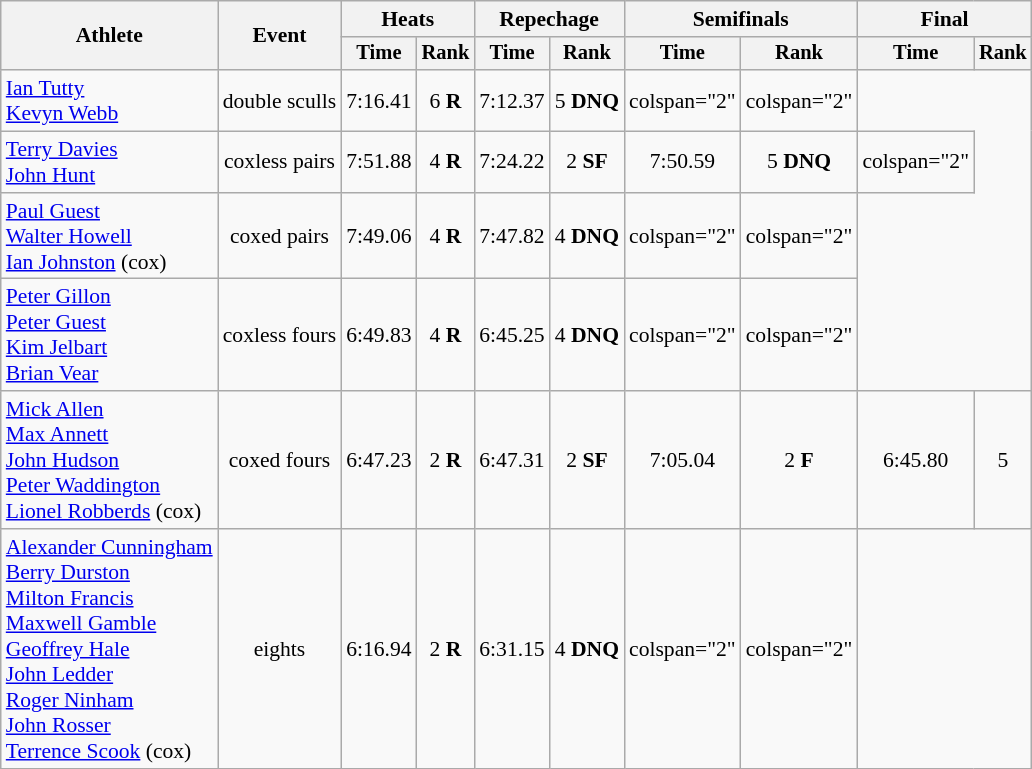<table class="wikitable" style="font-size:90%">
<tr>
<th rowspan="2">Athlete</th>
<th rowspan="2">Event</th>
<th colspan="2">Heats</th>
<th colspan="2">Repechage</th>
<th colspan="2">Semifinals</th>
<th colspan="2">Final</th>
</tr>
<tr style="font-size:95%">
<th>Time</th>
<th>Rank</th>
<th>Time</th>
<th>Rank</th>
<th>Time</th>
<th>Rank</th>
<th>Time</th>
<th>Rank</th>
</tr>
<tr align=center>
<td align=left><a href='#'>Ian Tutty</a><br><a href='#'>Kevyn Webb</a></td>
<td>double sculls<br></td>
<td>7:16.41</td>
<td>6 <strong>R</strong></td>
<td>7:12.37</td>
<td>5 <strong>DNQ</strong></td>
<td>colspan="2" </td>
<td>colspan="2" </td>
</tr>
<tr align=center>
<td align=left><a href='#'>Terry Davies</a><br><a href='#'>John Hunt</a></td>
<td>coxless pairs<br></td>
<td>7:51.88</td>
<td>4 <strong>R</strong></td>
<td>7:24.22</td>
<td>2 <strong>SF</strong></td>
<td>7:50.59</td>
<td>5 <strong>DNQ</strong></td>
<td>colspan="2" </td>
</tr>
<tr align=center>
<td align=left><a href='#'>Paul Guest</a><br><a href='#'>Walter Howell</a><br><a href='#'>Ian Johnston</a> (cox)</td>
<td>coxed pairs<br></td>
<td>7:49.06</td>
<td>4 <strong>R</strong></td>
<td>7:47.82</td>
<td>4 <strong>DNQ</strong></td>
<td>colspan="2" </td>
<td>colspan="2" </td>
</tr>
<tr align=center>
<td align=left><a href='#'>Peter Gillon</a><br><a href='#'>Peter Guest</a><br><a href='#'>Kim Jelbart</a><br><a href='#'>Brian Vear</a></td>
<td>coxless fours<br></td>
<td>6:49.83</td>
<td>4 <strong>R</strong></td>
<td>6:45.25</td>
<td>4 <strong>DNQ</strong></td>
<td>colspan="2" </td>
<td>colspan="2" </td>
</tr>
<tr align=center>
<td align=left><a href='#'>Mick Allen</a><br><a href='#'>Max Annett</a><br><a href='#'>John Hudson</a><br><a href='#'>Peter Waddington</a><br><a href='#'>Lionel Robberds</a> (cox)</td>
<td>coxed fours<br></td>
<td>6:47.23</td>
<td>2 <strong>R</strong></td>
<td>6:47.31</td>
<td>2 <strong>SF</strong></td>
<td>7:05.04</td>
<td>2 <strong>F</strong></td>
<td>6:45.80</td>
<td>5</td>
</tr>
<tr align=center>
<td align=left><a href='#'>Alexander Cunningham</a><br><a href='#'>Berry Durston</a><br><a href='#'>Milton Francis</a><br><a href='#'>Maxwell Gamble</a><br><a href='#'>Geoffrey Hale</a><br><a href='#'>John Ledder</a><br><a href='#'>Roger Ninham</a><br><a href='#'>John Rosser</a><br><a href='#'>Terrence Scook</a> (cox)</td>
<td>eights<br></td>
<td>6:16.94</td>
<td>2 <strong>R</strong></td>
<td>6:31.15</td>
<td>4 <strong>DNQ</strong></td>
<td>colspan="2" </td>
<td>colspan="2" </td>
</tr>
</table>
